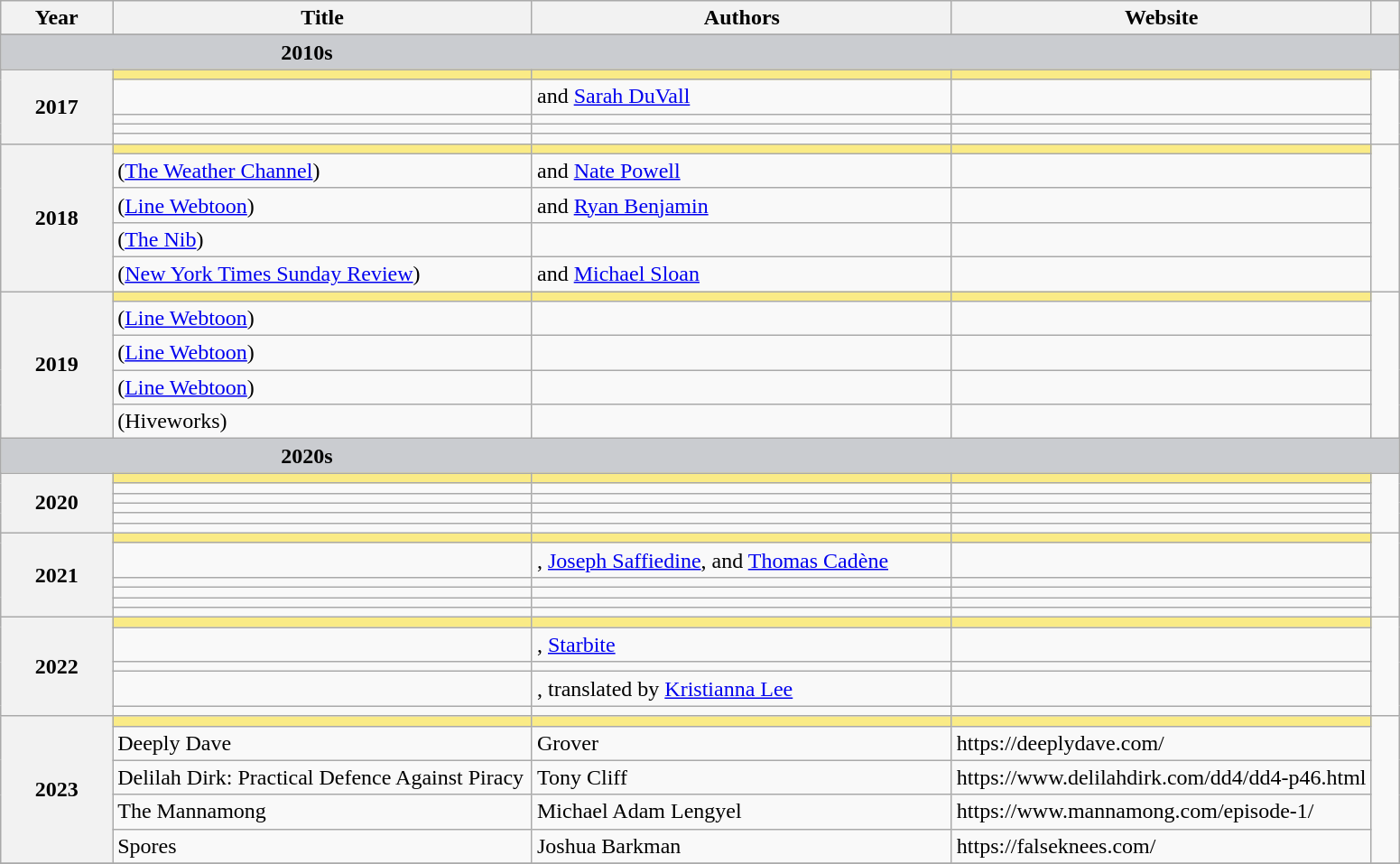<table class="wikitable sortable" style="text-align:left;">
<tr>
<th scope="col" style="width:8%;">Year</th>
<th scope="col" style="width:30%;">Title</th>
<th scope="col" style="width:30%;">Authors</th>
<th scope="col" style="width:30%;">Website</th>
<th scope="col" style="width:2%;" class="unsortable"></th>
</tr>
<tr>
</tr>
<tr>
<td colspan=5 data-sort-value="ω" style="background-color:#CACCD0; font-weight:bold; padding-left:20%">2010s</td>
</tr>
<tr>
<th scope="row" rowspan=5 style="text-align:center">2017</th>
<td style="background:#FAEB86;"></td>
<td style="background:#FAEB86;"></td>
<td style="background:#FAEB86;"></td>
<td rowspan=5></td>
</tr>
<tr>
<td style="background:;"></td>
<td style="background:;"> and <a href='#'>Sarah DuVall</a></td>
<td style="background:;"></td>
</tr>
<tr>
<td style="background:;"></td>
<td style="background:;"></td>
<td style="background:;"></td>
</tr>
<tr>
<td style="background:;"></td>
<td style="background:;"></td>
<td style="background:;"></td>
</tr>
<tr>
<td style="background:;"></td>
<td style="background:;"></td>
<td style="background:;"></td>
</tr>
<tr>
<th scope="row" rowspan=5 style="text-align:center">2018</th>
<td style="background:#FAEB86;"></td>
<td style="background:#FAEB86;"></td>
<td style="background:#FAEB86;"></td>
<td rowspan=5></td>
</tr>
<tr>
<td style="background:;"> (<a href='#'>The Weather Channel</a>)</td>
<td style="background:;"> and <a href='#'>Nate Powell</a></td>
<td style="background:;"></td>
</tr>
<tr>
<td style="background:;"> (<a href='#'>Line Webtoon</a>)</td>
<td style="background:;"> and <a href='#'>Ryan Benjamin</a></td>
<td style="background:;"></td>
</tr>
<tr>
<td style="background:;"> (<a href='#'>The Nib</a>)</td>
<td style="background:;"></td>
<td style="background:;"></td>
</tr>
<tr>
<td style="background:;"> (<a href='#'>New York Times Sunday Review</a>)</td>
<td style="background:;"> and <a href='#'>Michael Sloan</a></td>
<td style="background:;"></td>
</tr>
<tr>
<th scope="row" rowspan=5 style="text-align:center">2019</th>
<td style="background:#FAEB86;"></td>
<td style="background:#FAEB86;"></td>
<td style="background:#FAEB86;"></td>
<td rowspan=5></td>
</tr>
<tr>
<td style="background:;"> (<a href='#'>Line Webtoon</a>)</td>
<td style="background:;"></td>
<td style="background:;"></td>
</tr>
<tr>
<td style="background:;"> (<a href='#'>Line Webtoon</a>)</td>
<td style="background:;"></td>
<td style="background:;"></td>
</tr>
<tr>
<td style="background:;"> (<a href='#'>Line Webtoon</a>)</td>
<td style="background:;"></td>
<td style="background:;"></td>
</tr>
<tr>
<td style="background:;"> (Hiveworks)</td>
<td style="background:;"></td>
<td style="background:;"></td>
</tr>
<tr>
<td colspan=5 data-sort-value="ω" style="background-color:#CACCD0; font-weight:bold; padding-left:20%">2020s</td>
</tr>
<tr>
<th scope="row" rowspan=6 style="text-align:center">2020</th>
<td style="background:#FAEB86;"></td>
<td style="background:#FAEB86;"></td>
<td style="background:#FAEB86;"></td>
<td rowspan=6></td>
</tr>
<tr>
<td style="background:;"></td>
<td style="background:;"></td>
<td style="background:;"></td>
</tr>
<tr>
<td style="background:;"></td>
<td style="background:;"></td>
<td style="background:;"></td>
</tr>
<tr>
<td style="background:;"></td>
<td style="background:;"></td>
<td style="background:;"></td>
</tr>
<tr>
<td style="background:;"></td>
<td style="background:;"></td>
<td style="background:;"></td>
</tr>
<tr>
<td style="background:;"></td>
<td style="background:;"></td>
<td style="background:;"></td>
</tr>
<tr>
<th scope="row" rowspan=6 style="text-align:center">2021</th>
<td style="background:#FAEB86;"></td>
<td style="background:#FAEB86;"></td>
<td style="background:#FAEB86;"></td>
<td rowspan=6></td>
</tr>
<tr>
<td style="background:;"></td>
<td style="background:;">, <a href='#'>Joseph Saffiedine</a>, and <a href='#'>Thomas Cadène</a></td>
<td style="background:;"></td>
</tr>
<tr>
<td style="background:;"></td>
<td style="background:;"></td>
<td style="background:;"></td>
</tr>
<tr>
<td style="background:;"></td>
<td style="background:;"></td>
<td style="background:;"></td>
</tr>
<tr>
<td style="background:;"></td>
<td style="background:;"></td>
<td style="background:;"></td>
</tr>
<tr>
<td style="background:;"></td>
<td style="background:;"></td>
<td style="background:;"></td>
</tr>
<tr>
<th scope="row" rowspan=5 style="text-align:center">2022</th>
<td style="background:#FAEB86;"><strong></strong></td>
<td style="background:#FAEB86;"><strong></strong></td>
<td style="background:#FAEB86;"></td>
<td rowspan=5><br></td>
</tr>
<tr>
<td style="background:;"></td>
<td style="background:;">, <a href='#'>Starbite</a></td>
<td style="background:;"></td>
</tr>
<tr>
<td style="background:;"></td>
<td style="background:;"></td>
<td style="background:;"></td>
</tr>
<tr>
<td style="background:;"></td>
<td style="background:;">, translated by <a href='#'>Kristianna Lee</a></td>
<td style="background:;"></td>
</tr>
<tr>
<td style="background:;"></td>
<td style="background:;"></td>
<td style="background:;"></td>
</tr>
<tr>
<th scope="row" rowspan=5 style="text-align:center">2023</th>
<td style="background:#FAEB86;"><strong></strong></td>
<td style="background:#FAEB86;"><strong></strong></td>
<td style="background:#FAEB86;"></td>
<td rowspan=5></td>
</tr>
<tr>
<td style="background:;">Deeply Dave</td>
<td style="background:;">Grover</td>
<td style="background:;">https://deeplydave.com/</td>
</tr>
<tr>
<td style="background:;">Delilah Dirk: Practical Defence Against Piracy</td>
<td style="background:;">Tony Cliff</td>
<td style="background:;">https://www.delilahdirk.com/dd4/dd4-p46.html</td>
</tr>
<tr>
<td style="background:;">The Mannamong</td>
<td style="background:;">Michael Adam Lengyel</td>
<td style="background:;">https://www.mannamong.com/episode-1/</td>
</tr>
<tr>
<td style="background:;">Spores</td>
<td style="background:;">Joshua Barkman</td>
<td style="background:;">https://falseknees.com/</td>
</tr>
<tr>
</tr>
</table>
